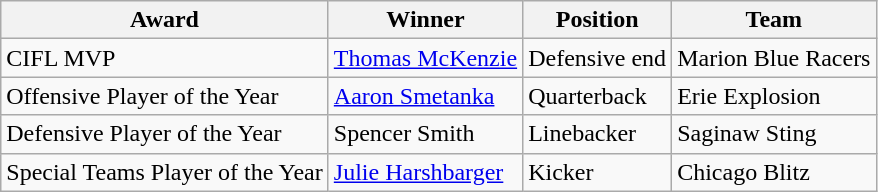<table class="wikitable">
<tr>
<th>Award</th>
<th>Winner</th>
<th>Position</th>
<th>Team</th>
</tr>
<tr>
<td>CIFL MVP</td>
<td><a href='#'>Thomas McKenzie</a></td>
<td>Defensive end</td>
<td>Marion Blue Racers</td>
</tr>
<tr>
<td>Offensive Player of the Year</td>
<td><a href='#'>Aaron Smetanka</a></td>
<td>Quarterback</td>
<td>Erie Explosion</td>
</tr>
<tr>
<td>Defensive Player of the Year</td>
<td>Spencer Smith</td>
<td>Linebacker</td>
<td>Saginaw Sting</td>
</tr>
<tr>
<td>Special Teams Player of the Year</td>
<td><a href='#'>Julie Harshbarger</a></td>
<td>Kicker</td>
<td>Chicago Blitz</td>
</tr>
</table>
